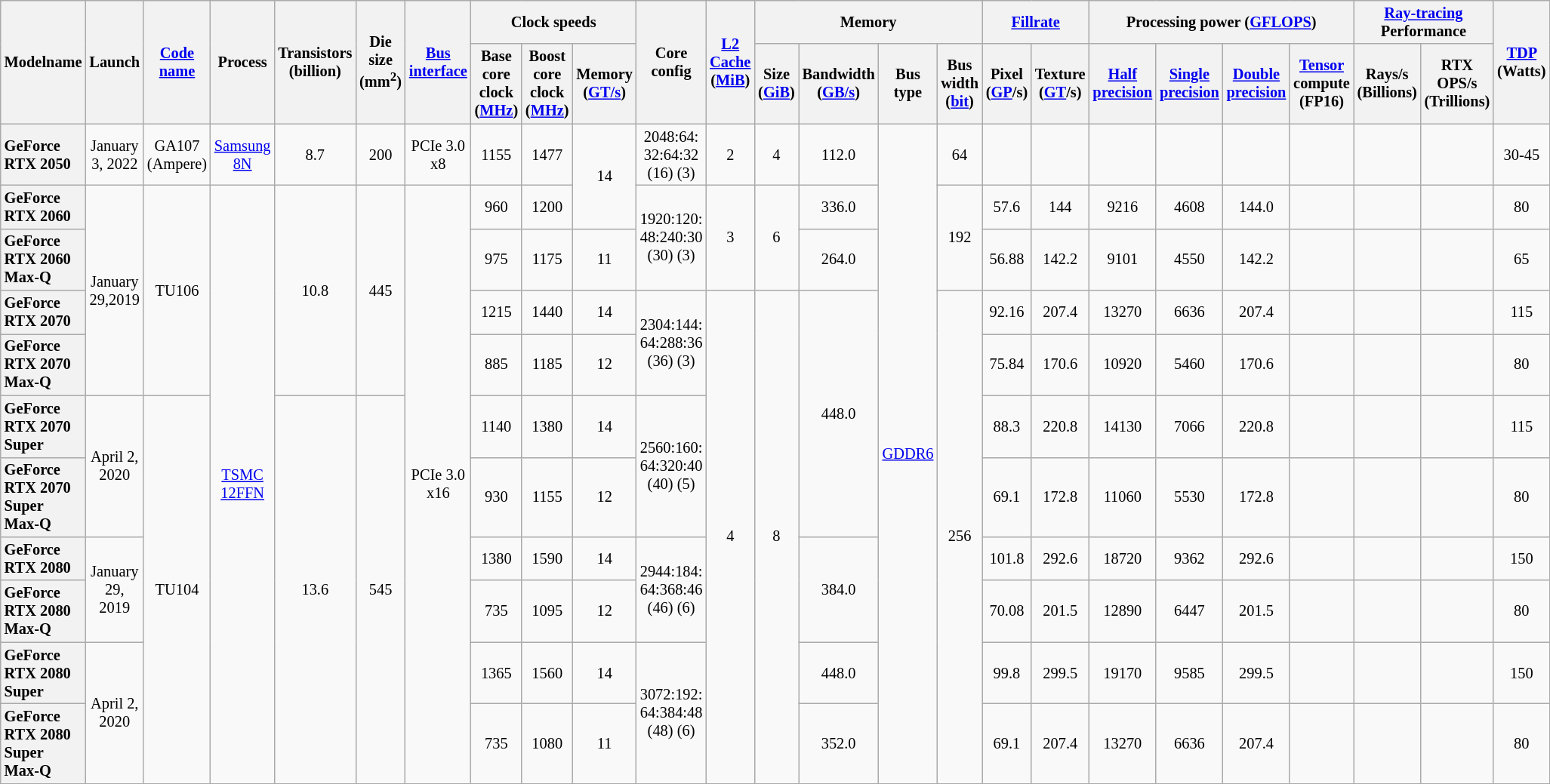<table class="mw-datatable wikitable sortable sort-under" style="font-size:85%; text-align:center;">
<tr>
<th scope="col" rowspan="2">Modelname</th>
<th scope="col" rowspan="2">Launch</th>
<th scope="col" rowspan="2"><a href='#'>Code name</a></th>
<th scope="col" rowspan="2">Process</th>
<th scope="col" rowspan="2">Transistors (billion)</th>
<th scope="col" rowspan="2">Die size (mm<sup>2</sup>)</th>
<th rowspan="2" scope="col"><a href='#'>Bus</a> <a href='#'>interface</a></th>
<th colspan="3" scope="colgroup">Clock speeds</th>
<th rowspan="2" scope="col">Core config</th>
<th rowspan="2" scope="col"><a href='#'>L2</a> <a href='#'>Cache</a> (<a href='#'>MiB</a>)</th>
<th scope="colgroup" colspan="4">Memory</th>
<th scope="colgroup" colspan="2"><a href='#'>Fillrate</a></th>
<th colspan="4">Processing power (<a href='#'>GFLOPS</a>)</th>
<th scope="colgroup" colspan="2"><a href='#'>Ray-tracing</a> Performance</th>
<th scope="col" rowspan="2"><a href='#'>TDP</a> (Watts)</th>
</tr>
<tr>
<th scope="col">Base core clock (<a href='#'>MHz</a>)</th>
<th scope="col">Boost core clock (<a href='#'>MHz</a>)</th>
<th scope="col">Memory (<a href='#'>GT/s</a>)</th>
<th scope="col">Size (<a href='#'>GiB</a>)</th>
<th scope="col">Bandwidth (<a href='#'>GB/s</a>)</th>
<th scope="col">Bus type</th>
<th scope="col">Bus width (<a href='#'>bit</a>)</th>
<th scope="col">Pixel (<a href='#'>GP</a>/s)</th>
<th scope="col">Texture (<a href='#'>GT</a>/s)</th>
<th scope="col"><a href='#'>Half precision</a></th>
<th scope="col"><a href='#'>Single precision</a></th>
<th scope="col"><a href='#'>Double precision</a></th>
<th scope="col"><a href='#'>Tensor</a> compute (FP16)</th>
<th scope="col">Rays/s (Billions)</th>
<th scope="col">RTX OPS/s (Trillions)</th>
</tr>
<tr>
<th scope="row" style="text-align:left;">GeForce RTX 2050 </th>
<td>January 3, 2022</td>
<td>GA107<br>(Ampere)</td>
<td><a href='#'>Samsung</a> <a href='#'>8N</a></td>
<td>8.7</td>
<td>200</td>
<td>PCIe 3.0 x8</td>
<td>1155</td>
<td>1477</td>
<td rowspan="2">14</td>
<td>2048:64: 32:64:32 <br>(16) (3)</td>
<td>2</td>
<td>4</td>
<td>112.0</td>
<td rowspan="11"><a href='#'>GDDR6</a></td>
<td>64</td>
<td></td>
<td></td>
<td></td>
<td></td>
<td></td>
<td></td>
<td></td>
<td></td>
<td>30-45</td>
</tr>
<tr>
<th scope="row" style="text-align:left;">GeForce RTX 2060 </th>
<td rowspan="4">January 29,2019</td>
<td rowspan="4">TU106</td>
<td rowspan="10"><a href='#'>TSMC</a><br><a href='#'>12FFN</a></td>
<td rowspan="4">10.8</td>
<td rowspan="4">445</td>
<td rowspan="10">PCIe 3.0 x16</td>
<td>960</td>
<td>1200</td>
<td rowspan="2">1920:120: 48:240:30 <br>(30) (3)</td>
<td rowspan="2">3</td>
<td rowspan="2">6</td>
<td>336.0</td>
<td rowspan="2">192</td>
<td>57.6</td>
<td>144</td>
<td>9216</td>
<td>4608</td>
<td>144.0</td>
<td></td>
<td></td>
<td></td>
<td>80</td>
</tr>
<tr>
<th scope="row" style="text-align:left;">GeForce RTX 2060 Max-Q </th>
<td>975</td>
<td>1175</td>
<td>11</td>
<td>264.0</td>
<td>56.88</td>
<td>142.2</td>
<td>9101</td>
<td>4550</td>
<td>142.2</td>
<td></td>
<td></td>
<td></td>
<td>65</td>
</tr>
<tr>
<th scope="row" style="text-align:left;">GeForce RTX 2070 </th>
<td>1215</td>
<td>1440</td>
<td>14</td>
<td rowspan="2">2304:144: 64:288:36 <br>(36) (3)</td>
<td rowspan="8">4</td>
<td rowspan="8">8</td>
<td rowspan="4">448.0</td>
<td rowspan="8">256</td>
<td>92.16</td>
<td>207.4</td>
<td>13270</td>
<td>6636</td>
<td>207.4</td>
<td></td>
<td></td>
<td></td>
<td>115</td>
</tr>
<tr>
<th scope="row" style="text-align:left;">GeForce RTX 2070 Max-Q </th>
<td>885</td>
<td>1185</td>
<td>12</td>
<td>75.84</td>
<td>170.6</td>
<td>10920</td>
<td>5460</td>
<td>170.6</td>
<td></td>
<td></td>
<td></td>
<td>80</td>
</tr>
<tr>
<th scope="row" style="text-align:left;">GeForce RTX 2070 Super </th>
<td rowspan="2">April 2, 2020</td>
<td rowspan="6">TU104</td>
<td rowspan="6">13.6</td>
<td rowspan="6">545</td>
<td>1140</td>
<td>1380</td>
<td>14</td>
<td rowspan="2">2560:160: 64:320:40 <br>(40) (5)</td>
<td>88.3</td>
<td>220.8</td>
<td>14130</td>
<td>7066</td>
<td>220.8</td>
<td></td>
<td></td>
<td></td>
<td>115</td>
</tr>
<tr>
<th scope="row" style="text-align:left;">GeForce RTX 2070 Super Max-Q </th>
<td>930</td>
<td>1155</td>
<td>12</td>
<td>69.1</td>
<td>172.8</td>
<td>11060</td>
<td>5530</td>
<td>172.8</td>
<td></td>
<td></td>
<td></td>
<td>80</td>
</tr>
<tr>
<th scope="row" style="text-align:left;">GeForce RTX 2080 </th>
<td rowspan="2">January 29, 2019</td>
<td>1380</td>
<td>1590</td>
<td>14</td>
<td rowspan="2">2944:184: 64:368:46 <br>(46) (6)</td>
<td rowspan="2">384.0</td>
<td>101.8</td>
<td>292.6</td>
<td>18720</td>
<td>9362</td>
<td>292.6</td>
<td></td>
<td></td>
<td></td>
<td>150</td>
</tr>
<tr>
<th scope="row" style="text-align:left;">GeForce RTX 2080 Max-Q </th>
<td>735</td>
<td>1095</td>
<td>12</td>
<td>70.08</td>
<td>201.5</td>
<td>12890</td>
<td>6447</td>
<td>201.5</td>
<td></td>
<td></td>
<td></td>
<td>80</td>
</tr>
<tr>
<th scope="row" style="text-align:left;">GeForce RTX 2080 Super </th>
<td rowspan="2">April 2, 2020</td>
<td>1365</td>
<td>1560</td>
<td>14</td>
<td rowspan="2">3072:192: 64:384:48 <br>(48) (6)</td>
<td>448.0</td>
<td>99.8</td>
<td>299.5</td>
<td>19170</td>
<td>9585</td>
<td>299.5</td>
<td></td>
<td></td>
<td></td>
<td>150</td>
</tr>
<tr>
<th scope="row" style="text-align:left;">GeForce RTX 2080 Super Max-Q </th>
<td>735</td>
<td>1080</td>
<td>11</td>
<td>352.0</td>
<td>69.1</td>
<td>207.4</td>
<td>13270</td>
<td>6636</td>
<td>207.4</td>
<td></td>
<td></td>
<td></td>
<td>80</td>
</tr>
<tr>
</tr>
</table>
